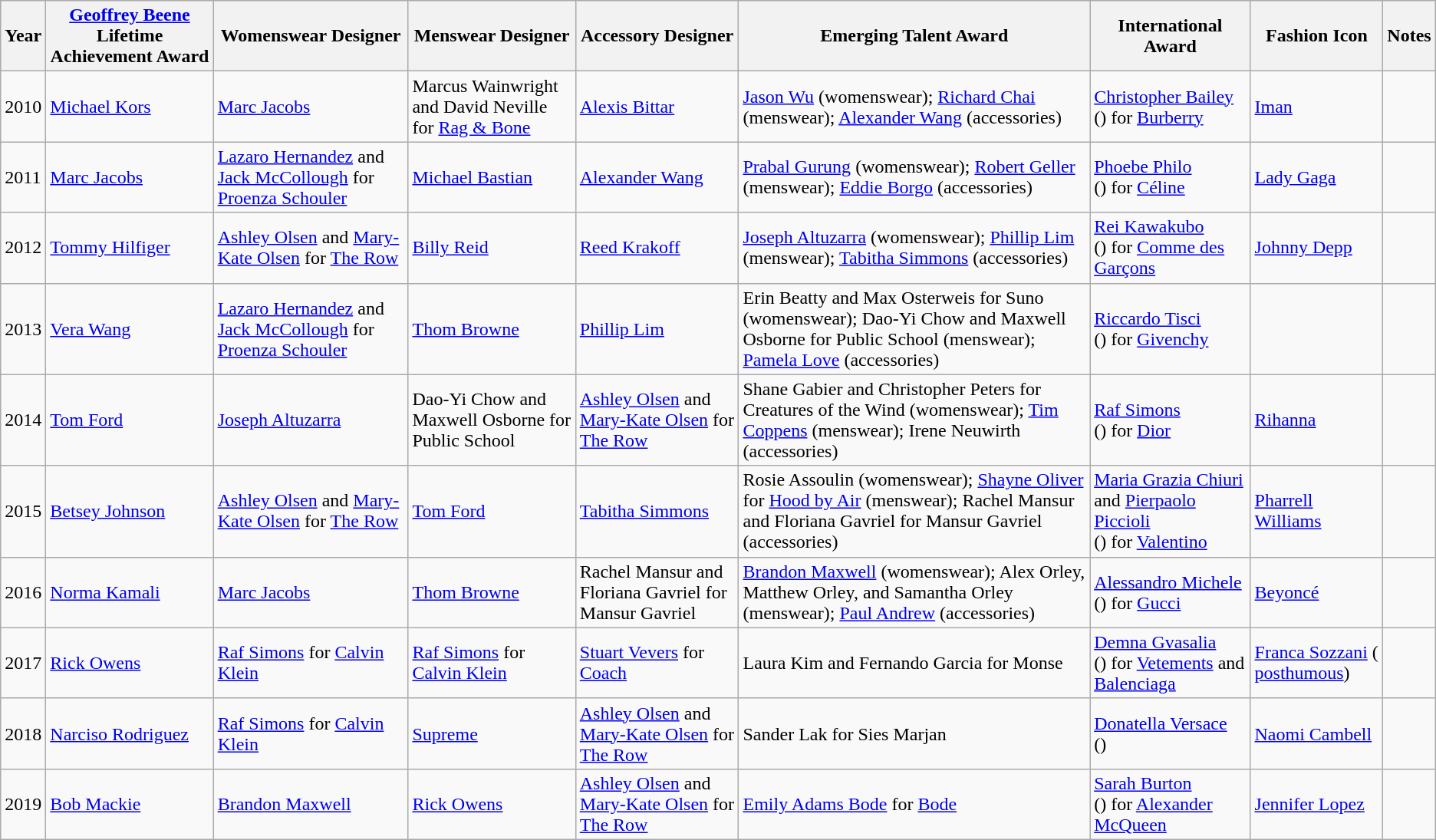<table class="wikitable sortable">
<tr>
<th>Year</th>
<th><a href='#'>Geoffrey Beene</a> Lifetime Achievement Award</th>
<th>Womenswear Designer</th>
<th>Menswear Designer</th>
<th>Accessory Designer</th>
<th>Emerging Talent Award</th>
<th>International Award</th>
<th>Fashion Icon</th>
<th>Notes</th>
</tr>
<tr>
<td>2010</td>
<td><a href='#'>Michael Kors</a></td>
<td><a href='#'>Marc Jacobs</a></td>
<td>Marcus Wainwright and David Neville for <a href='#'>Rag & Bone</a></td>
<td><a href='#'>Alexis Bittar</a></td>
<td><a href='#'>Jason Wu</a> (womenswear); <a href='#'>Richard Chai</a> (menswear); <a href='#'>Alexander Wang</a> (accessories)</td>
<td><a href='#'>Christopher Bailey</a><br>() for <a href='#'>Burberry</a></td>
<td><a href='#'>Iman</a></td>
<td></td>
</tr>
<tr>
<td>2011</td>
<td><a href='#'>Marc Jacobs</a></td>
<td><a href='#'>Lazaro Hernandez</a> and <a href='#'>Jack McCollough</a> for <a href='#'>Proenza Schouler</a></td>
<td><a href='#'>Michael Bastian</a></td>
<td><a href='#'>Alexander Wang</a></td>
<td><a href='#'>Prabal Gurung</a> (womenswear); <a href='#'>Robert Geller</a> (menswear); <a href='#'>Eddie Borgo</a> (accessories)</td>
<td><a href='#'>Phoebe Philo</a><br>() for <a href='#'>Céline</a></td>
<td><a href='#'>Lady Gaga</a></td>
<td></td>
</tr>
<tr>
<td>2012</td>
<td><a href='#'>Tommy Hilfiger</a></td>
<td><a href='#'>Ashley Olsen</a> and <a href='#'>Mary-Kate Olsen</a> for <a href='#'>The Row</a></td>
<td><a href='#'>Billy Reid</a></td>
<td><a href='#'>Reed Krakoff</a></td>
<td><a href='#'>Joseph Altuzarra</a> (womenswear); <a href='#'>Phillip Lim</a> (menswear); <a href='#'>Tabitha Simmons</a> (accessories)</td>
<td><a href='#'>Rei Kawakubo</a><br>() for <a href='#'>Comme des Garçons</a></td>
<td><a href='#'>Johnny Depp</a></td>
<td></td>
</tr>
<tr>
<td>2013</td>
<td><a href='#'>Vera Wang</a></td>
<td><a href='#'>Lazaro Hernandez</a> and <a href='#'>Jack McCollough</a> for <a href='#'>Proenza Schouler</a></td>
<td><a href='#'>Thom Browne</a></td>
<td><a href='#'>Phillip Lim</a></td>
<td>Erin Beatty and Max Osterweis for Suno (womenswear); Dao-Yi Chow and Maxwell Osborne for Public School (menswear); <a href='#'>Pamela Love</a> (accessories)</td>
<td><a href='#'>Riccardo Tisci</a><br>() for <a href='#'>Givenchy</a></td>
<td></td>
<td></td>
</tr>
<tr>
<td>2014</td>
<td><a href='#'>Tom Ford</a></td>
<td><a href='#'>Joseph Altuzarra</a></td>
<td>Dao-Yi Chow and Maxwell Osborne for Public School</td>
<td><a href='#'>Ashley Olsen</a> and <a href='#'>Mary-Kate Olsen</a> for <a href='#'>The Row</a></td>
<td>Shane Gabier and Christopher Peters for Creatures of the Wind (womenswear); <a href='#'>Tim Coppens</a> (menswear); Irene Neuwirth (accessories)</td>
<td><a href='#'>Raf Simons</a><br>() for <a href='#'>Dior</a></td>
<td><a href='#'>Rihanna</a></td>
<td></td>
</tr>
<tr>
<td>2015</td>
<td><a href='#'>Betsey Johnson</a></td>
<td><a href='#'>Ashley Olsen</a> and <a href='#'>Mary-Kate Olsen</a> for <a href='#'>The Row</a></td>
<td><a href='#'>Tom Ford</a></td>
<td><a href='#'>Tabitha Simmons</a></td>
<td>Rosie Assoulin (womenswear); <a href='#'>Shayne Oliver</a> for <a href='#'>Hood by Air</a> (menswear); Rachel Mansur and Floriana Gavriel for Mansur Gavriel (accessories)</td>
<td><a href='#'>Maria Grazia Chiuri</a> and <a href='#'>Pierpaolo Piccioli</a><br>() for <a href='#'>Valentino</a></td>
<td><a href='#'>Pharrell Williams</a></td>
<td></td>
</tr>
<tr>
<td>2016</td>
<td><a href='#'>Norma Kamali</a></td>
<td><a href='#'>Marc Jacobs</a></td>
<td><a href='#'>Thom Browne</a></td>
<td>Rachel Mansur and Floriana Gavriel for Mansur Gavriel</td>
<td><a href='#'>Brandon Maxwell</a> (womenswear); Alex Orley, Matthew Orley, and Samantha Orley (menswear); <a href='#'>Paul Andrew</a> (accessories)</td>
<td><a href='#'>Alessandro Michele</a><br>() for <a href='#'>Gucci</a></td>
<td><a href='#'>Beyoncé</a></td>
<td></td>
</tr>
<tr>
<td>2017</td>
<td><a href='#'>Rick Owens</a></td>
<td><a href='#'>Raf Simons</a> for <a href='#'>Calvin Klein</a></td>
<td><a href='#'>Raf Simons</a> for <a href='#'>Calvin Klein</a></td>
<td><a href='#'>Stuart Vevers</a> for <a href='#'>Coach</a></td>
<td>Laura Kim and Fernando Garcia for Monse</td>
<td><a href='#'>Demna Gvasalia</a><br>() for <a href='#'>Vetements</a> and <a href='#'>Balenciaga</a></td>
<td><a href='#'>Franca Sozzani</a> ( <a href='#'>posthumous</a>)</td>
<td></td>
</tr>
<tr>
<td>2018</td>
<td><a href='#'>Narciso Rodriguez</a></td>
<td><a href='#'>Raf Simons</a> for <a href='#'>Calvin Klein</a></td>
<td><a href='#'>Supreme</a></td>
<td><a href='#'>Ashley Olsen</a> and <a href='#'>Mary-Kate Olsen</a> for <a href='#'>The Row</a></td>
<td>Sander Lak for Sies Marjan</td>
<td><a href='#'>Donatella Versace</a><br>()</td>
<td><a href='#'>Naomi Cambell</a></td>
<td></td>
</tr>
<tr>
<td>2019</td>
<td><a href='#'>Bob Mackie</a></td>
<td><a href='#'>Brandon Maxwell</a></td>
<td><a href='#'>Rick Owens</a></td>
<td><a href='#'>Ashley Olsen</a> and <a href='#'>Mary-Kate Olsen</a> for <a href='#'>The Row</a></td>
<td><a href='#'>Emily Adams Bode</a> for <a href='#'>Bode</a></td>
<td><a href='#'>Sarah Burton</a><br>() for <a href='#'>Alexander McQueen</a></td>
<td><a href='#'>Jennifer Lopez</a></td>
<td></td>
</tr>
</table>
